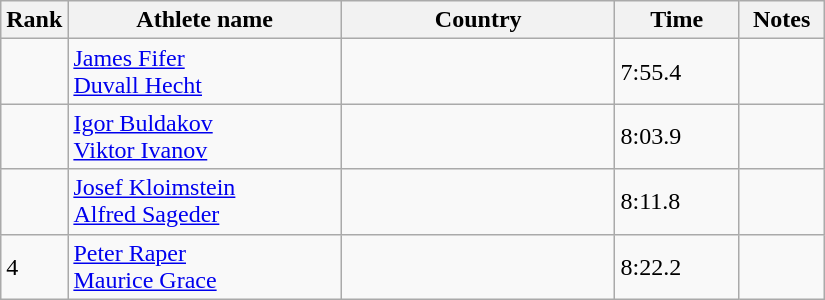<table class="wikitable">
<tr>
<th width=25>Rank</th>
<th width=175>Athlete name</th>
<th width=175>Country</th>
<th width=75>Time</th>
<th width=50>Notes</th>
</tr>
<tr>
<td></td>
<td><a href='#'>James Fifer</a><br><a href='#'>Duvall Hecht</a></td>
<td></td>
<td>7:55.4</td>
<td></td>
</tr>
<tr>
<td></td>
<td><a href='#'>Igor Buldakov</a><br><a href='#'>Viktor Ivanov</a></td>
<td></td>
<td>8:03.9</td>
<td></td>
</tr>
<tr>
<td></td>
<td><a href='#'>Josef Kloimstein</a><br><a href='#'>Alfred Sageder</a></td>
<td></td>
<td>8:11.8</td>
<td></td>
</tr>
<tr>
<td>4</td>
<td><a href='#'>Peter Raper</a><br><a href='#'>Maurice Grace</a></td>
<td></td>
<td>8:22.2</td>
<td></td>
</tr>
</table>
